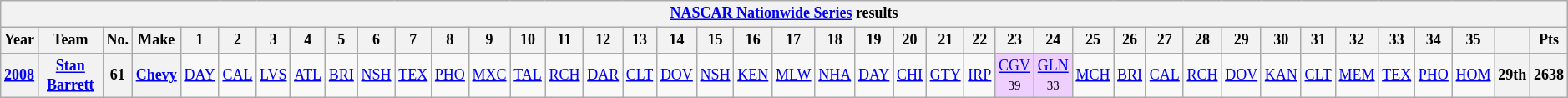<table class="wikitable" style="text-align:center; font-size:75%">
<tr>
<th colspan=42><a href='#'>NASCAR Nationwide Series</a> results</th>
</tr>
<tr>
<th>Year</th>
<th>Team</th>
<th>No.</th>
<th>Make</th>
<th>1</th>
<th>2</th>
<th>3</th>
<th>4</th>
<th>5</th>
<th>6</th>
<th>7</th>
<th>8</th>
<th>9</th>
<th>10</th>
<th>11</th>
<th>12</th>
<th>13</th>
<th>14</th>
<th>15</th>
<th>16</th>
<th>17</th>
<th>18</th>
<th>19</th>
<th>20</th>
<th>21</th>
<th>22</th>
<th>23</th>
<th>24</th>
<th>25</th>
<th>26</th>
<th>27</th>
<th>28</th>
<th>29</th>
<th>30</th>
<th>31</th>
<th>32</th>
<th>33</th>
<th>34</th>
<th>35</th>
<th></th>
<th>Pts</th>
</tr>
<tr>
<th><a href='#'>2008</a></th>
<th><a href='#'>Stan Barrett</a></th>
<th>61</th>
<th><a href='#'>Chevy</a></th>
<td><a href='#'>DAY</a></td>
<td><a href='#'>CAL</a></td>
<td><a href='#'>LVS</a></td>
<td><a href='#'>ATL</a></td>
<td><a href='#'>BRI</a></td>
<td><a href='#'>NSH</a></td>
<td><a href='#'>TEX</a></td>
<td><a href='#'>PHO</a></td>
<td><a href='#'>MXC</a></td>
<td><a href='#'>TAL</a></td>
<td><a href='#'>RCH</a></td>
<td><a href='#'>DAR</a></td>
<td><a href='#'>CLT</a></td>
<td><a href='#'>DOV</a></td>
<td><a href='#'>NSH</a></td>
<td><a href='#'>KEN</a></td>
<td><a href='#'>MLW</a></td>
<td><a href='#'>NHA</a></td>
<td><a href='#'>DAY</a></td>
<td><a href='#'>CHI</a></td>
<td><a href='#'>GTY</a></td>
<td><a href='#'>IRP</a></td>
<td style="background:#EFCFFF;"><a href='#'>CGV</a><br><small>39</small></td>
<td style="background:#EFCFFF;"><a href='#'>GLN</a><br><small>33</small></td>
<td><a href='#'>MCH</a></td>
<td><a href='#'>BRI</a></td>
<td><a href='#'>CAL</a></td>
<td><a href='#'>RCH</a></td>
<td><a href='#'>DOV</a></td>
<td><a href='#'>KAN</a></td>
<td><a href='#'>CLT</a></td>
<td><a href='#'>MEM</a></td>
<td><a href='#'>TEX</a></td>
<td><a href='#'>PHO</a></td>
<td><a href='#'>HOM</a></td>
<th>29th</th>
<th>2638</th>
</tr>
</table>
